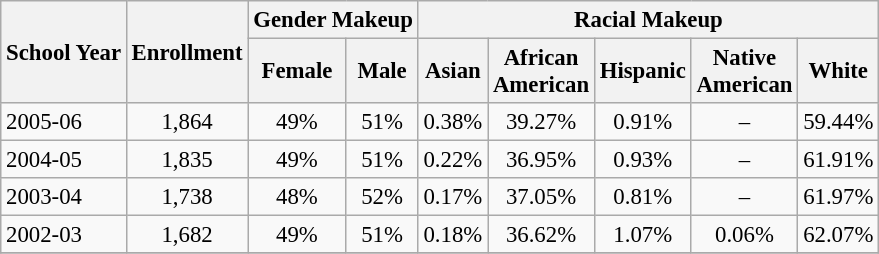<table class="wikitable" style="font-size: 95%;">
<tr>
<th rowspan="2">School Year</th>
<th rowspan="2">Enrollment</th>
<th colspan="2">Gender Makeup</th>
<th colspan="5">Racial Makeup</th>
</tr>
<tr>
<th>Female</th>
<th>Male</th>
<th>Asian</th>
<th>African <br>American</th>
<th>Hispanic</th>
<th>Native <br>American</th>
<th>White</th>
</tr>
<tr>
<td align="left">2005-06</td>
<td align="center">1,864</td>
<td align="center">49%</td>
<td align="center">51%</td>
<td align="center">0.38%</td>
<td align="center">39.27%</td>
<td align="center">0.91%</td>
<td align="center">–</td>
<td align="center">59.44%</td>
</tr>
<tr>
<td align="left">2004-05</td>
<td align="center">1,835</td>
<td align="center">49%</td>
<td align="center">51%</td>
<td align="center">0.22%</td>
<td align="center">36.95%</td>
<td align="center">0.93%</td>
<td align="center">–</td>
<td align="center">61.91%</td>
</tr>
<tr>
<td align="left">2003-04</td>
<td align="center">1,738</td>
<td align="center">48%</td>
<td align="center">52%</td>
<td align="center">0.17%</td>
<td align="center">37.05%</td>
<td align="center">0.81%</td>
<td align="center">–</td>
<td align="center">61.97%</td>
</tr>
<tr>
<td align="left">2002-03</td>
<td align="center">1,682</td>
<td align="center">49%</td>
<td align="center">51%</td>
<td align="center">0.18%</td>
<td align="center">36.62%</td>
<td align="center">1.07%</td>
<td align="center">0.06%</td>
<td align="center">62.07%</td>
</tr>
<tr>
</tr>
</table>
